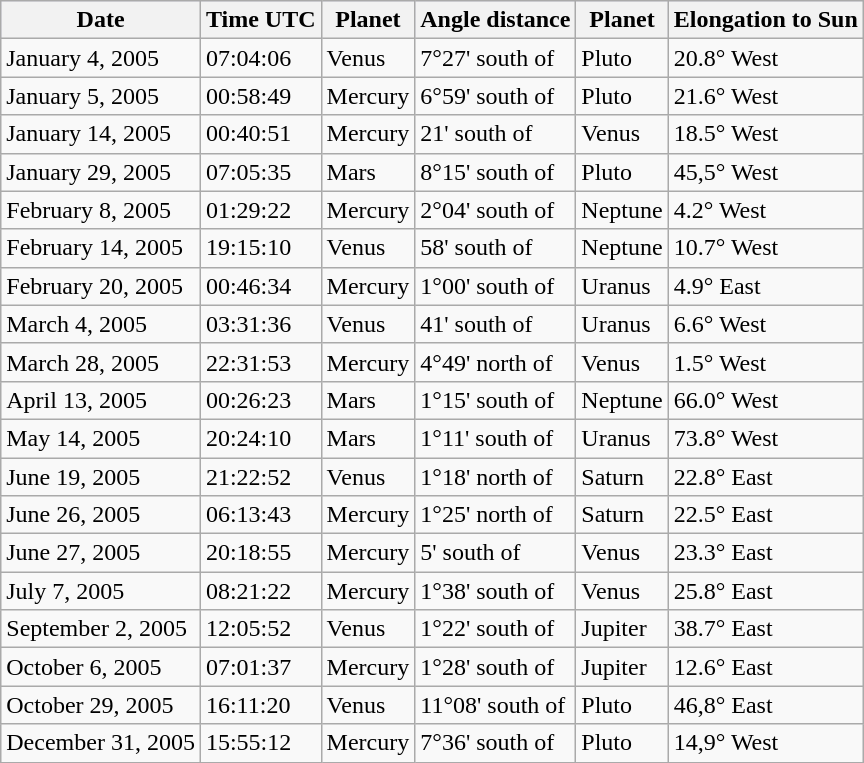<table class="wikitable sortable">
<tr bgcolor="#ddddff" align="center" valign="top">
<th>Date</th>
<th>Time UTC</th>
<th>Planet</th>
<th>Angle distance</th>
<th>Planet</th>
<th>Elongation to Sun</th>
</tr>
<tr>
<td>January 4, 2005</td>
<td>07:04:06</td>
<td>Venus</td>
<td>7°27' south of</td>
<td>Pluto</td>
<td>20.8° West</td>
</tr>
<tr>
<td>January 5, 2005</td>
<td>00:58:49</td>
<td>Mercury</td>
<td>6°59' south of</td>
<td>Pluto</td>
<td>21.6° West</td>
</tr>
<tr>
<td>January 14, 2005</td>
<td>00:40:51</td>
<td>Mercury</td>
<td>21' south of</td>
<td>Venus</td>
<td>18.5° West</td>
</tr>
<tr>
<td>January 29, 2005</td>
<td>07:05:35</td>
<td>Mars</td>
<td>8°15' south of</td>
<td>Pluto</td>
<td>45,5° West</td>
</tr>
<tr>
<td>February 8, 2005</td>
<td>01:29:22</td>
<td>Mercury</td>
<td>2°04' south of</td>
<td>Neptune</td>
<td>4.2° West</td>
</tr>
<tr>
<td>February 14, 2005</td>
<td>19:15:10</td>
<td>Venus</td>
<td>58' south of</td>
<td>Neptune</td>
<td>10.7° West</td>
</tr>
<tr>
<td>February 20, 2005</td>
<td>00:46:34</td>
<td>Mercury</td>
<td>1°00' south of</td>
<td>Uranus</td>
<td>4.9° East</td>
</tr>
<tr>
<td>March 4, 2005</td>
<td>03:31:36</td>
<td>Venus</td>
<td>41' south of</td>
<td>Uranus</td>
<td>6.6° West</td>
</tr>
<tr>
<td>March 28, 2005</td>
<td>22:31:53</td>
<td>Mercury</td>
<td>4°49' north of</td>
<td>Venus</td>
<td>1.5° West</td>
</tr>
<tr>
<td>April 13, 2005</td>
<td>00:26:23</td>
<td>Mars</td>
<td>1°15' south of</td>
<td>Neptune</td>
<td>66.0° West</td>
</tr>
<tr>
<td>May 14, 2005</td>
<td>20:24:10</td>
<td>Mars</td>
<td>1°11' south of</td>
<td>Uranus</td>
<td>73.8° West</td>
</tr>
<tr>
<td>June 19, 2005</td>
<td>21:22:52</td>
<td>Venus</td>
<td>1°18' north of</td>
<td>Saturn</td>
<td>22.8° East</td>
</tr>
<tr>
<td>June 26, 2005</td>
<td>06:13:43</td>
<td>Mercury</td>
<td>1°25' north of</td>
<td>Saturn</td>
<td>22.5° East</td>
</tr>
<tr>
<td>June 27, 2005</td>
<td>20:18:55</td>
<td>Mercury</td>
<td>5' south of</td>
<td>Venus</td>
<td>23.3° East</td>
</tr>
<tr>
<td>July 7, 2005</td>
<td>08:21:22</td>
<td>Mercury</td>
<td>1°38' south of</td>
<td>Venus</td>
<td>25.8° East</td>
</tr>
<tr>
<td>September 2, 2005</td>
<td>12:05:52</td>
<td>Venus</td>
<td>1°22' south of</td>
<td>Jupiter</td>
<td>38.7° East</td>
</tr>
<tr>
<td>October 6, 2005</td>
<td>07:01:37</td>
<td>Mercury</td>
<td>1°28' south of</td>
<td>Jupiter</td>
<td>12.6° East</td>
</tr>
<tr>
<td>October 29, 2005</td>
<td>16:11:20</td>
<td>Venus</td>
<td>11°08' south of</td>
<td>Pluto</td>
<td>46,8° East</td>
</tr>
<tr>
<td>December 31, 2005</td>
<td>15:55:12</td>
<td>Mercury</td>
<td>7°36' south of</td>
<td>Pluto</td>
<td>14,9° West</td>
</tr>
</table>
